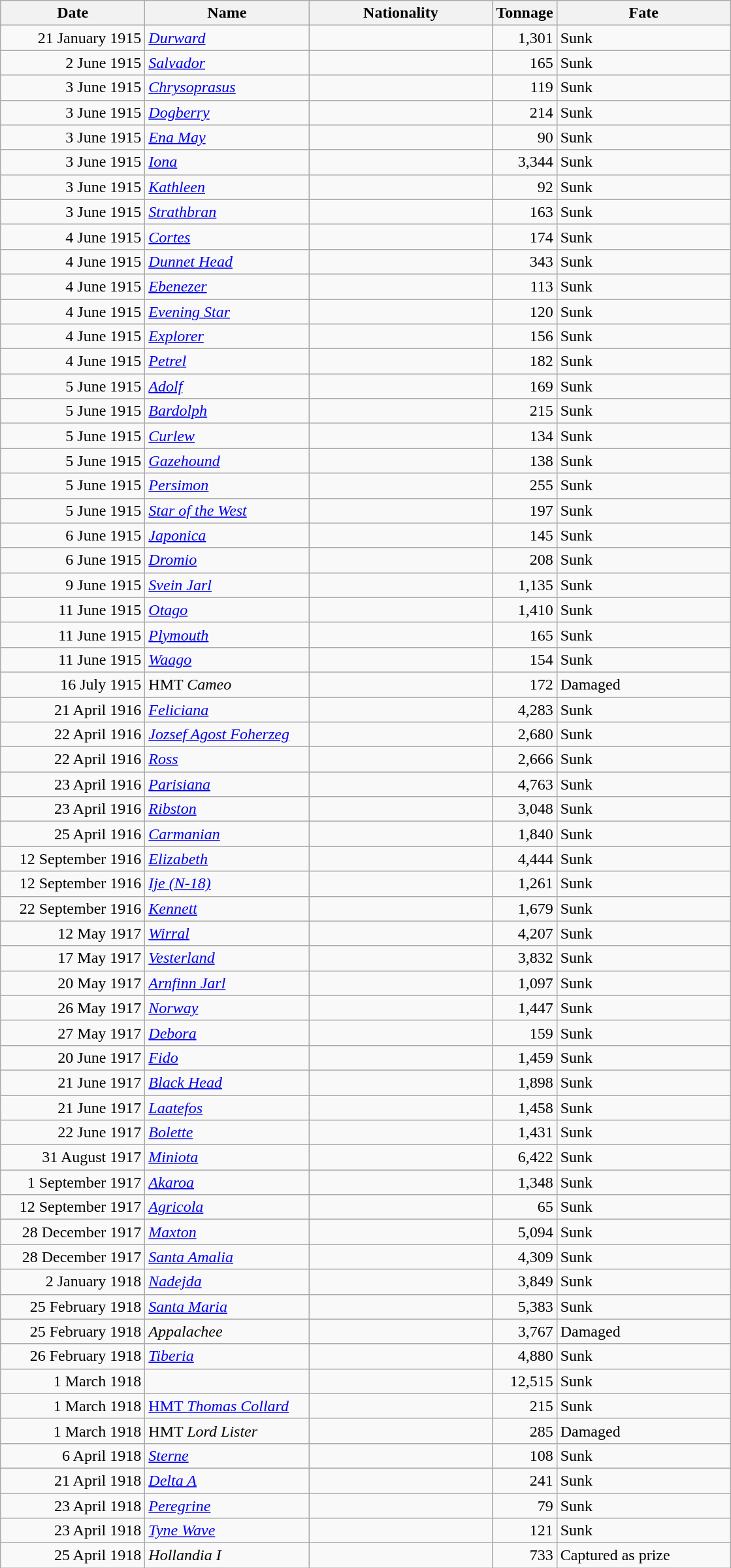<table class="wikitable sortable">
<tr>
<th width="140px">Date</th>
<th width="160px">Name</th>
<th width="180px">Nationality</th>
<th width="25px">Tonnage</th>
<th width="170px">Fate</th>
</tr>
<tr>
<td align="right">21 January 1915</td>
<td align="left"><a href='#'><em>Durward</em></a></td>
<td align="left"></td>
<td align="right">1,301</td>
<td align="left">Sunk</td>
</tr>
<tr>
<td align="right">2 June 1915</td>
<td align="left"><a href='#'><em>Salvador</em></a></td>
<td align="left"></td>
<td align="right">165</td>
<td align="left">Sunk</td>
</tr>
<tr>
<td align="right">3 June 1915</td>
<td align="left"><a href='#'><em>Chrysoprasus</em></a></td>
<td align="left"></td>
<td align="right">119</td>
<td align="left">Sunk</td>
</tr>
<tr>
<td align="right">3 June 1915</td>
<td align="left"><a href='#'><em>Dogberry</em></a></td>
<td align="left"></td>
<td align="right">214</td>
<td align="left">Sunk</td>
</tr>
<tr>
<td align="right">3 June 1915</td>
<td align="left"><a href='#'><em>Ena May</em></a></td>
<td align="left"></td>
<td align="right">90</td>
<td align="left">Sunk</td>
</tr>
<tr>
<td align="right">3 June 1915</td>
<td align="left"><a href='#'><em>Iona</em></a></td>
<td align="left"></td>
<td align="right">3,344</td>
<td align="left">Sunk</td>
</tr>
<tr>
<td align="right">3 June 1915</td>
<td align="left"><a href='#'><em>Kathleen</em></a></td>
<td align="left"></td>
<td align="right">92</td>
<td align="left">Sunk</td>
</tr>
<tr>
<td align="right">3 June 1915</td>
<td align="left"><a href='#'><em>Strathbran</em></a></td>
<td align="left"></td>
<td align="right">163</td>
<td align="left">Sunk</td>
</tr>
<tr>
<td align="right">4 June 1915</td>
<td align="left"><a href='#'><em>Cortes</em></a></td>
<td align="left"></td>
<td align="right">174</td>
<td align="left">Sunk</td>
</tr>
<tr>
<td align="right">4 June 1915</td>
<td align="left"><a href='#'><em>Dunnet Head</em></a></td>
<td align="left"></td>
<td align="right">343</td>
<td align="left">Sunk</td>
</tr>
<tr>
<td align="right">4 June 1915</td>
<td align="left"><a href='#'><em>Ebenezer</em></a></td>
<td align="left"></td>
<td align="right">113</td>
<td align="left">Sunk</td>
</tr>
<tr>
<td align="right">4 June 1915</td>
<td align="left"><a href='#'><em>Evening Star</em></a></td>
<td align="left"></td>
<td align="right">120</td>
<td align="left">Sunk</td>
</tr>
<tr>
<td align="right">4 June 1915</td>
<td align="left"><a href='#'><em>Explorer</em></a></td>
<td align="left"></td>
<td align="right">156</td>
<td align="left">Sunk</td>
</tr>
<tr>
<td align="right">4 June 1915</td>
<td align="left"><a href='#'><em>Petrel</em></a></td>
<td align="left"></td>
<td align="right">182</td>
<td align="left">Sunk</td>
</tr>
<tr>
<td align="right">5 June 1915</td>
<td align="left"><a href='#'><em>Adolf</em></a></td>
<td align="left"></td>
<td align="right">169</td>
<td align="left">Sunk</td>
</tr>
<tr>
<td align="right">5 June 1915</td>
<td align="left"><a href='#'><em>Bardolph</em></a></td>
<td align="left"></td>
<td align="right">215</td>
<td align="left">Sunk</td>
</tr>
<tr>
<td align="right">5 June 1915</td>
<td align="left"><a href='#'><em>Curlew</em></a></td>
<td align="left"></td>
<td align="right">134</td>
<td align="left">Sunk</td>
</tr>
<tr>
<td align="right">5 June 1915</td>
<td align="left"><a href='#'><em>Gazehound</em></a></td>
<td align="left"></td>
<td align="right">138</td>
<td align="left">Sunk</td>
</tr>
<tr>
<td align="right">5 June 1915</td>
<td align="left"><a href='#'><em>Persimon</em></a></td>
<td align="left"></td>
<td align="right">255</td>
<td align="left">Sunk</td>
</tr>
<tr>
<td align="right">5 June 1915</td>
<td align="left"><a href='#'><em>Star of the West</em></a></td>
<td align="left"></td>
<td align="right">197</td>
<td align="left">Sunk</td>
</tr>
<tr>
<td align="right">6 June 1915</td>
<td align="left"><a href='#'><em>Japonica</em></a></td>
<td align="left"></td>
<td align="right">145</td>
<td align="left">Sunk</td>
</tr>
<tr>
<td align="right">6 June 1915</td>
<td align="left"><a href='#'><em>Dromio</em></a></td>
<td align="left"></td>
<td align="right">208</td>
<td align="left">Sunk</td>
</tr>
<tr>
<td align="right">9 June 1915</td>
<td align="left"><a href='#'><em>Svein Jarl</em></a></td>
<td align="left"></td>
<td align="right">1,135</td>
<td align="left">Sunk</td>
</tr>
<tr>
<td align="right">11 June 1915</td>
<td align="left"><a href='#'><em>Otago</em></a></td>
<td align="left"></td>
<td align="right">1,410</td>
<td align="left">Sunk</td>
</tr>
<tr>
<td align="right">11 June 1915</td>
<td align="left"><a href='#'><em>Plymouth</em></a></td>
<td align="left"></td>
<td align="right">165</td>
<td align="left">Sunk</td>
</tr>
<tr>
<td align="right">11 June 1915</td>
<td align="left"><a href='#'><em>Waago</em></a></td>
<td align="left"></td>
<td align="right">154</td>
<td align="left">Sunk</td>
</tr>
<tr>
<td align="right">16 July 1915</td>
<td align="left">HMT <em>Cameo</em></td>
<td align="left"></td>
<td align="right">172</td>
<td align="left">Damaged</td>
</tr>
<tr>
<td align="right">21 April 1916</td>
<td align="left"><a href='#'><em>Feliciana</em></a></td>
<td align="left"></td>
<td align="right">4,283</td>
<td align="left">Sunk</td>
</tr>
<tr>
<td align="right">22 April 1916</td>
<td align="left"><a href='#'><em>Jozsef Agost Foherzeg</em></a></td>
<td align="left"></td>
<td align="right">2,680</td>
<td align="left">Sunk</td>
</tr>
<tr>
<td align="right">22 April 1916</td>
<td align="left"><a href='#'><em>Ross</em></a></td>
<td align="left"></td>
<td align="right">2,666</td>
<td align="left">Sunk</td>
</tr>
<tr>
<td align="right">23 April 1916</td>
<td align="left"><a href='#'><em>Parisiana</em></a></td>
<td align="left"></td>
<td align="right">4,763</td>
<td align="left">Sunk</td>
</tr>
<tr>
<td align="right">23 April 1916</td>
<td align="left"><a href='#'><em>Ribston</em></a></td>
<td align="left"></td>
<td align="right">3,048</td>
<td align="left">Sunk</td>
</tr>
<tr>
<td align="right">25 April 1916</td>
<td align="left"><a href='#'><em>Carmanian</em></a></td>
<td align="left"></td>
<td align="right">1,840</td>
<td align="left">Sunk</td>
</tr>
<tr>
<td align="right">12 September 1916</td>
<td align="left"><a href='#'><em>Elizabeth</em></a></td>
<td align="left"></td>
<td align="right">4,444</td>
<td align="left">Sunk</td>
</tr>
<tr>
<td align="right">12 September 1916</td>
<td align="left"><a href='#'><em>Ije (N-18)</em></a></td>
<td align="left"></td>
<td align="right">1,261</td>
<td align="left">Sunk</td>
</tr>
<tr>
<td align="right">22 September 1916</td>
<td align="left"><a href='#'><em>Kennett</em></a></td>
<td align="left"></td>
<td align="right">1,679</td>
<td align="left">Sunk</td>
</tr>
<tr>
<td align="right">12 May 1917</td>
<td align="left"><a href='#'><em>Wirral</em></a></td>
<td align="left"></td>
<td align="right">4,207</td>
<td align="left">Sunk</td>
</tr>
<tr>
<td align="right">17 May 1917</td>
<td align="left"><a href='#'><em>Vesterland</em></a></td>
<td align="left"></td>
<td align="right">3,832</td>
<td align="left">Sunk</td>
</tr>
<tr>
<td align="right">20 May 1917</td>
<td align="left"><a href='#'><em>Arnfinn Jarl</em></a></td>
<td align="left"></td>
<td align="right">1,097</td>
<td align="left">Sunk</td>
</tr>
<tr>
<td align="right">26 May 1917</td>
<td align="left"><a href='#'><em>Norway</em></a></td>
<td align="left"></td>
<td align="right">1,447</td>
<td align="left">Sunk</td>
</tr>
<tr>
<td align="right">27 May 1917</td>
<td align="left"><a href='#'><em>Debora</em></a></td>
<td align="left"></td>
<td align="right">159</td>
<td align="left">Sunk</td>
</tr>
<tr>
<td align="right">20 June 1917</td>
<td align="left"><a href='#'><em>Fido</em></a></td>
<td align="left"></td>
<td align="right">1,459</td>
<td align="left">Sunk</td>
</tr>
<tr>
<td align="right">21 June 1917</td>
<td align="left"><a href='#'><em>Black Head</em></a></td>
<td align="left"></td>
<td align="right">1,898</td>
<td align="left">Sunk</td>
</tr>
<tr>
<td align="right">21 June 1917</td>
<td align="left"><a href='#'><em>Laatefos</em></a></td>
<td align="left"></td>
<td align="right">1,458</td>
<td align="left">Sunk</td>
</tr>
<tr>
<td align="right">22 June 1917</td>
<td align="left"><a href='#'><em>Bolette</em></a></td>
<td align="left"></td>
<td align="right">1,431</td>
<td align="left">Sunk</td>
</tr>
<tr>
<td align="right">31 August 1917</td>
<td align="left"><a href='#'><em>Miniota</em></a></td>
<td align="left"></td>
<td align="right">6,422</td>
<td align="left">Sunk</td>
</tr>
<tr>
<td align="right">1 September 1917</td>
<td align="left"><a href='#'><em>Akaroa</em></a></td>
<td align="left"></td>
<td align="right">1,348</td>
<td align="left">Sunk</td>
</tr>
<tr>
<td align="right">12 September 1917</td>
<td align="left"><a href='#'><em>Agricola</em></a></td>
<td align="left"></td>
<td align="right">65</td>
<td align="left">Sunk</td>
</tr>
<tr>
<td align="right">28 December 1917</td>
<td align="left"><a href='#'><em>Maxton</em></a></td>
<td align="left"></td>
<td align="right">5,094</td>
<td align="left">Sunk</td>
</tr>
<tr>
<td align="right">28 December 1917</td>
<td align="left"><a href='#'><em>Santa Amalia</em></a></td>
<td align="left"></td>
<td align="right">4,309</td>
<td align="left">Sunk</td>
</tr>
<tr>
<td align="right">2 January 1918</td>
<td align="left"><a href='#'><em>Nadejda</em></a></td>
<td align="left"></td>
<td align="right">3,849</td>
<td align="left">Sunk</td>
</tr>
<tr>
<td align="right">25 February 1918</td>
<td align="left"><a href='#'><em>Santa Maria</em></a></td>
<td align="left"></td>
<td align="right">5,383</td>
<td align="left">Sunk</td>
</tr>
<tr>
<td align="right">25 February 1918</td>
<td align="left"><em>Appalachee</em></td>
<td align="left"></td>
<td align="right">3,767</td>
<td align="left">Damaged</td>
</tr>
<tr>
<td align="right">26 February 1918</td>
<td align="left"><a href='#'><em>Tiberia</em></a></td>
<td align="left"></td>
<td align="right">4,880</td>
<td align="left">Sunk</td>
</tr>
<tr>
<td align="right">1 March 1918</td>
<td align="left"></td>
<td align="left"></td>
<td align="right">12,515</td>
<td align="left">Sunk</td>
</tr>
<tr>
<td align="right">1 March 1918</td>
<td align="left"><a href='#'>HMT <em>Thomas Collard</em></a></td>
<td align="left"></td>
<td align="right">215</td>
<td align="left">Sunk</td>
</tr>
<tr>
<td align="right">1 March 1918</td>
<td align="left">HMT <em>Lord Lister</em></td>
<td align="left"></td>
<td align="right">285</td>
<td align="left">Damaged</td>
</tr>
<tr>
<td align="right">6 April 1918</td>
<td align="left"><a href='#'><em>Sterne</em></a></td>
<td align="left"></td>
<td align="right">108</td>
<td align="left">Sunk</td>
</tr>
<tr>
<td align="right">21 April 1918</td>
<td align="left"><a href='#'><em>Delta A</em></a></td>
<td align="left"></td>
<td align="right">241</td>
<td align="left">Sunk</td>
</tr>
<tr>
<td align="right">23 April 1918</td>
<td align="left"><a href='#'><em>Peregrine</em></a></td>
<td align="left"></td>
<td align="right">79</td>
<td align="left">Sunk</td>
</tr>
<tr>
<td align="right">23 April 1918</td>
<td align="left"><a href='#'><em>Tyne Wave</em></a></td>
<td align="left"></td>
<td align="right">121</td>
<td align="left">Sunk</td>
</tr>
<tr>
<td align="right">25 April 1918</td>
<td align="left"><em>Hollandia I</em></td>
<td align="left"></td>
<td align="right">733</td>
<td align="left">Captured as prize</td>
</tr>
</table>
